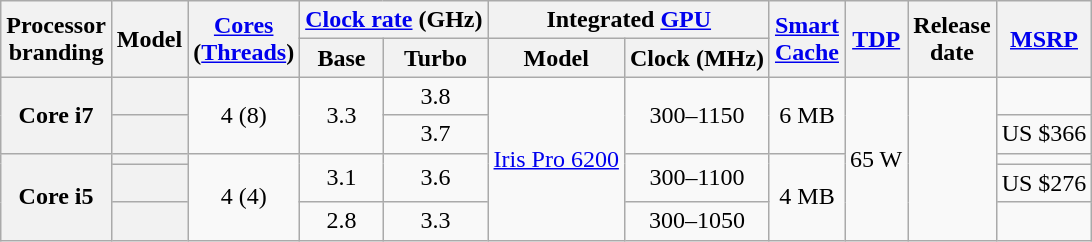<table class="wikitable sortable nowrap" style="text-align: center;">
<tr>
<th class="unsortable" rowspan="2">Processor<br>branding</th>
<th rowspan="2">Model</th>
<th class="unsortable" rowspan="2"><a href='#'>Cores</a><br>(<a href='#'>Threads</a>)</th>
<th colspan="2"><a href='#'>Clock rate</a> (GHz)</th>
<th colspan="2">Integrated <a href='#'>GPU</a></th>
<th class="unsortable" rowspan="2"><a href='#'>Smart<br>Cache</a></th>
<th rowspan="2"><a href='#'>TDP</a></th>
<th rowspan="2">Release<br>date</th>
<th class="unsortable" rowspan="2"><a href='#'>MSRP</a></th>
</tr>
<tr>
<th class="unsortable">Base</th>
<th class="unsortable">Turbo</th>
<th class="unsortable">Model</th>
<th class="unsortable">Clock (MHz)</th>
</tr>
<tr>
<th rowspan=2>Core i7</th>
<th style="text-align:left;" data-sort-value="sku5"></th>
<td rowspan=2>4 (8)</td>
<td rowspan=2>3.3</td>
<td>3.8</td>
<td rowspan=5><a href='#'>Iris Pro 6200</a></td>
<td rowspan=2>300–1150</td>
<td rowspan=2>6 MB</td>
<td rowspan=5>65 W</td>
<td rowspan=5></td>
<td></td>
</tr>
<tr>
<th style="text-align:left;" data-sort-value="sku4"></th>
<td>3.7</td>
<td>US $366</td>
</tr>
<tr>
<th rowspan=3>Core i5</th>
<th style="text-align:left;" data-sort-value="sku3"></th>
<td rowspan=3>4 (4)</td>
<td rowspan=2>3.1</td>
<td rowspan=2>3.6</td>
<td rowspan=2>300–1100</td>
<td rowspan=3>4 MB</td>
<td></td>
</tr>
<tr>
<th style="text-align:left;" data-sort-value="sku2"></th>
<td>US $276</td>
</tr>
<tr>
<th style="text-align:left;" data-sort-value="sku1"></th>
<td>2.8</td>
<td>3.3</td>
<td>300–1050</td>
<td></td>
</tr>
</table>
